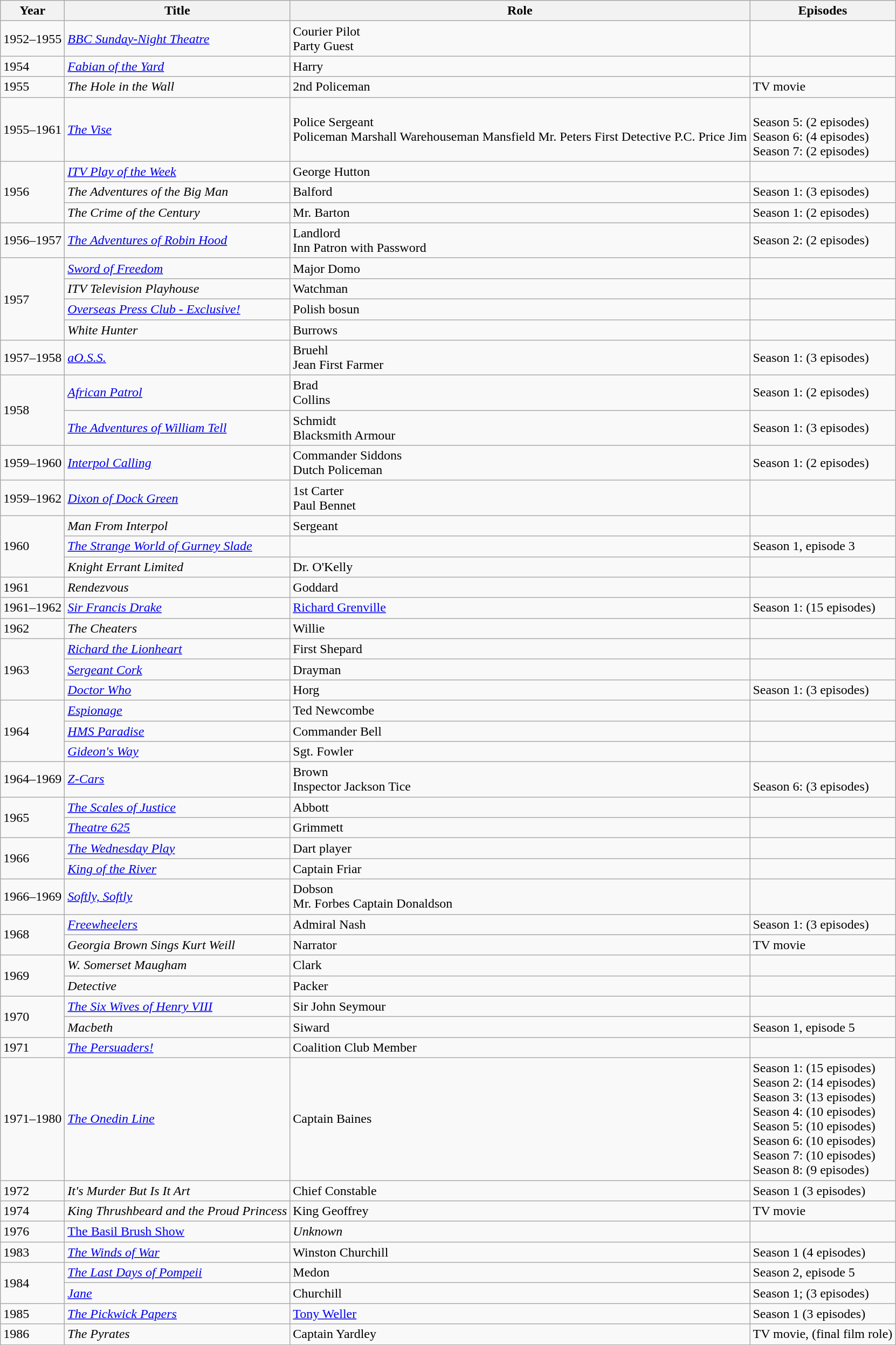<table class="wikitable sortable jquery-tablesorter">
<tr>
<th>Year</th>
<th>Title</th>
<th>Role</th>
<th>Episodes</th>
</tr>
<tr>
<td>1952–1955</td>
<td><em><a href='#'>BBC Sunday-Night Theatre</a></em></td>
<td>Courier Pilot<br>Party Guest</td>
<td><br></td>
</tr>
<tr>
<td>1954</td>
<td><em><a href='#'>Fabian of the Yard</a></em></td>
<td>Harry</td>
<td></td>
</tr>
<tr>
<td>1955</td>
<td><em>The Hole in the Wall</em></td>
<td>2nd Policeman</td>
<td>TV movie</td>
</tr>
<tr>
<td>1955–1961</td>
<td><em><a href='#'>The Vise</a></em></td>
<td>Police Sergeant<br>Policeman
Marshall
Warehouseman
Mansfield
Mr. Peters
First Detective
P.C. Price
Jim</td>
<td><br>Season 5: (2 episodes)<br>Season 6: (4 episodes)<br>Season 7: (2 episodes)</td>
</tr>
<tr>
<td rowspan=3>1956</td>
<td><em><a href='#'>ITV Play of the Week</a></em></td>
<td>George Hutton</td>
<td></td>
</tr>
<tr>
<td><em>The Adventures of the Big Man</em></td>
<td>Balford</td>
<td>Season 1: (3 episodes)</td>
</tr>
<tr>
<td><em>The Crime of the Century</em></td>
<td>Mr. Barton</td>
<td>Season 1: (2 episodes)</td>
</tr>
<tr>
<td>1956–1957</td>
<td><em><a href='#'>The Adventures of Robin Hood</a></em></td>
<td>Landlord<br>Inn Patron with Password</td>
<td>Season 2: (2 episodes)</td>
</tr>
<tr>
<td rowspan=4>1957</td>
<td><em><a href='#'>Sword of Freedom</a></em></td>
<td>Major Domo</td>
<td></td>
</tr>
<tr>
<td><em>ITV Television Playhouse</em></td>
<td>Watchman</td>
<td></td>
</tr>
<tr>
<td><em><a href='#'>Overseas Press Club - Exclusive!</a></em></td>
<td>Polish bosun</td>
<td></td>
</tr>
<tr>
<td><em>White Hunter</em></td>
<td>Burrows</td>
<td></td>
</tr>
<tr>
<td>1957–1958</td>
<td><em><a href='#'>aO.S.S.</a></em></td>
<td>Bruehl<br>Jean
First Farmer</td>
<td>Season 1: (3 episodes)</td>
</tr>
<tr a>
<td rowspan=2>1958</td>
<td><em><a href='#'>African Patrol</a></em></td>
<td>Brad<br>Collins</td>
<td>Season 1: (2 episodes)</td>
</tr>
<tr>
<td><em><a href='#'>The Adventures of William Tell</a></em></td>
<td>Schmidt<br>Blacksmith
Armour</td>
<td>Season 1: (3 episodes)</td>
</tr>
<tr>
<td>1959–1960</td>
<td><em><a href='#'>Interpol Calling</a></em></td>
<td>Commander Siddons<br>Dutch Policeman</td>
<td>Season 1: (2 episodes)</td>
</tr>
<tr>
<td>1959–1962</td>
<td><em><a href='#'>Dixon of Dock Green</a></em></td>
<td>1st Carter<br>Paul Bennet</td>
<td><br></td>
</tr>
<tr>
<td rowspan=3>1960</td>
<td><em>Man From Interpol</em></td>
<td>Sergeant</td>
<td></td>
</tr>
<tr>
<td><em><a href='#'>The Strange World of Gurney Slade</a></em></td>
<td></td>
<td>Season 1, episode 3</td>
</tr>
<tr>
<td><em>Knight Errant Limited</em></td>
<td>Dr. O'Kelly</td>
<td></td>
</tr>
<tr>
<td>1961</td>
<td><em>Rendezvous</em></td>
<td>Goddard</td>
<td></td>
</tr>
<tr>
<td>1961–1962</td>
<td><em><a href='#'>Sir Francis Drake</a></em></td>
<td><a href='#'>Richard Grenville</a></td>
<td>Season 1: (15 episodes)</td>
</tr>
<tr>
<td>1962</td>
<td><em>The Cheaters</em></td>
<td>Willie</td>
<td></td>
</tr>
<tr>
<td rowspan=3>1963</td>
<td><em><a href='#'>Richard the Lionheart</a></em></td>
<td>First Shepard</td>
<td></td>
</tr>
<tr>
<td><em><a href='#'>Sergeant Cork</a></em></td>
<td>Drayman</td>
<td></td>
</tr>
<tr>
<td><em><a href='#'>Doctor Who</a></em></td>
<td>Horg</td>
<td>Season 1: (3 episodes)</td>
</tr>
<tr>
<td rowspan=3>1964</td>
<td><em><a href='#'>Espionage</a></em></td>
<td>Ted Newcombe</td>
<td></td>
</tr>
<tr>
<td><em><a href='#'>HMS Paradise</a></em></td>
<td>Commander Bell</td>
<td></td>
</tr>
<tr>
<td><em><a href='#'>Gideon's Way</a></em></td>
<td>Sgt. Fowler</td>
<td></td>
</tr>
<tr>
<td>1964–1969</td>
<td><em><a href='#'>Z-Cars</a></em></td>
<td>Brown<br>Inspector Jackson
Tice</td>
<td><br>Season 6: (3 episodes)</td>
</tr>
<tr>
<td rowspan=2>1965</td>
<td><em><a href='#'>The Scales of Justice</a></em></td>
<td>Abbott</td>
<td></td>
</tr>
<tr>
<td><em><a href='#'>Theatre 625</a></em></td>
<td>Grimmett</td>
<td></td>
</tr>
<tr>
<td rowspan=2>1966</td>
<td><em><a href='#'>The Wednesday Play</a></em></td>
<td>Dart player</td>
<td></td>
</tr>
<tr>
<td><em><a href='#'>King of the River</a></em></td>
<td>Captain Friar</td>
<td></td>
</tr>
<tr>
<td>1966–1969</td>
<td><em><a href='#'>Softly, Softly</a></em></td>
<td>Dobson<br>Mr. Forbes
Captain Donaldson</td>
<td><br></td>
</tr>
<tr>
<td rowspan=2>1968</td>
<td><em><a href='#'>Freewheelers</a></em></td>
<td>Admiral Nash</td>
<td>Season 1: (3 episodes)</td>
</tr>
<tr>
<td><em>Georgia Brown Sings Kurt Weill</em></td>
<td>Narrator</td>
<td>TV movie</td>
</tr>
<tr>
<td rowspan=2>1969</td>
<td><em>W. Somerset Maugham</em></td>
<td>Clark</td>
<td></td>
</tr>
<tr>
<td><em>Detective</em></td>
<td>Packer</td>
<td></td>
</tr>
<tr>
<td rowspan=2>1970</td>
<td><em><a href='#'>The Six Wives of Henry VIII</a></em></td>
<td>Sir John Seymour</td>
<td></td>
</tr>
<tr>
<td><em>Macbeth</em></td>
<td>Siward</td>
<td>Season 1, episode 5</td>
</tr>
<tr>
<td>1971</td>
<td><em><a href='#'>The Persuaders!</a></em></td>
<td>Coalition Club Member</td>
<td></td>
</tr>
<tr>
<td>1971–1980</td>
<td><em><a href='#'>The Onedin Line</a></em></td>
<td>Captain Baines</td>
<td>Season 1: (15 episodes)<br>Season 2: (14 episodes)<br>Season 3: (13 episodes)<br>Season 4: (10 episodes)<br>Season 5: (10 episodes)<br>Season 6: (10 episodes)<br>Season 7: (10 episodes)<br>Season 8: (9 episodes)</td>
</tr>
<tr>
<td>1972</td>
<td><em>It's Murder But Is It Art</em></td>
<td>Chief Constable</td>
<td>Season 1 (3 episodes)</td>
</tr>
<tr>
<td>1974</td>
<td><em>King Thrushbeard and the Proud Princess</em></td>
<td>King Geoffrey</td>
<td>TV movie</td>
</tr>
<tr>
<td>1976</td>
<td><a href='#'>The Basil Brush Show</a></td>
<td><em>Unknown</em></td>
<td></td>
</tr>
<tr>
<td>1983</td>
<td><em><a href='#'>The Winds of War</a></em></td>
<td>Winston Churchill</td>
<td>Season 1 (4 episodes)</td>
</tr>
<tr>
<td rowspan=2>1984</td>
<td><em><a href='#'>The Last Days of Pompeii</a></em></td>
<td>Medon</td>
<td>Season 2, episode 5</td>
</tr>
<tr>
<td><em><a href='#'>Jane</a></em></td>
<td>Churchill</td>
<td>Season 1; (3 episodes)</td>
</tr>
<tr>
<td>1985</td>
<td><em><a href='#'>The Pickwick Papers</a></em></td>
<td><a href='#'>Tony Weller</a></td>
<td>Season 1 (3 episodes)</td>
</tr>
<tr>
<td>1986</td>
<td><em>The Pyrates</em></td>
<td>Captain Yardley</td>
<td>TV movie, (final film role)</td>
</tr>
</table>
